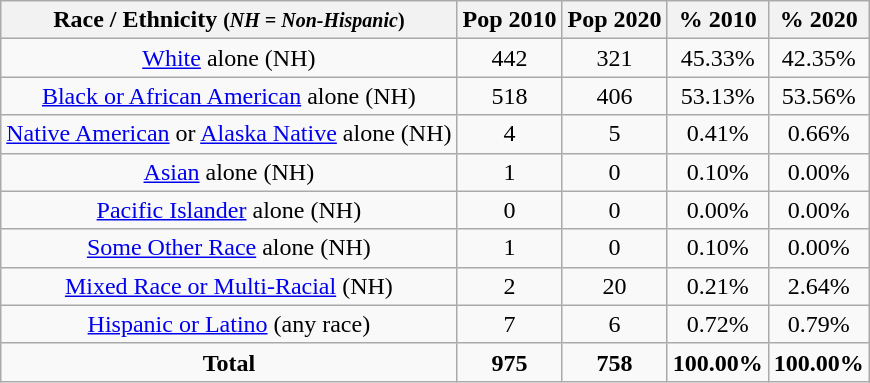<table class="wikitable" style="text-align:center;">
<tr>
<th>Race / Ethnicity <small>(<em>NH = Non-Hispanic</em>)</small></th>
<th>Pop 2010</th>
<th>Pop 2020</th>
<th>% 2010</th>
<th>% 2020</th>
</tr>
<tr>
<td><a href='#'>White</a> alone (NH)</td>
<td>442</td>
<td>321</td>
<td>45.33%</td>
<td>42.35%</td>
</tr>
<tr>
<td><a href='#'>Black or African American</a> alone (NH)</td>
<td>518</td>
<td>406</td>
<td>53.13%</td>
<td>53.56%</td>
</tr>
<tr>
<td><a href='#'>Native American</a> or <a href='#'>Alaska Native</a> alone (NH)</td>
<td>4</td>
<td>5</td>
<td>0.41%</td>
<td>0.66%</td>
</tr>
<tr>
<td><a href='#'>Asian</a> alone (NH)</td>
<td>1</td>
<td>0</td>
<td>0.10%</td>
<td>0.00%</td>
</tr>
<tr>
<td><a href='#'>Pacific Islander</a> alone (NH)</td>
<td>0</td>
<td>0</td>
<td>0.00%</td>
<td>0.00%</td>
</tr>
<tr>
<td><a href='#'>Some Other Race</a> alone (NH)</td>
<td>1</td>
<td>0</td>
<td>0.10%</td>
<td>0.00%</td>
</tr>
<tr>
<td><a href='#'>Mixed Race or Multi-Racial</a> (NH)</td>
<td>2</td>
<td>20</td>
<td>0.21%</td>
<td>2.64%</td>
</tr>
<tr>
<td><a href='#'>Hispanic or Latino</a> (any race)</td>
<td>7</td>
<td>6</td>
<td>0.72%</td>
<td>0.79%</td>
</tr>
<tr>
<td><strong>Total</strong></td>
<td><strong>975</strong></td>
<td><strong>758</strong></td>
<td><strong>100.00%</strong></td>
<td><strong>100.00%</strong></td>
</tr>
</table>
